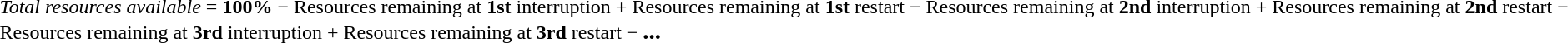<table>
<tr>
<td><em>Total resources available</em> = <strong>100%</strong> − Resources remaining at <strong>1st</strong> interruption + Resources remaining at <strong>1st</strong> restart − Resources remaining at <strong>2nd</strong> interruption + Resources remaining at <strong>2nd</strong> restart − Resources remaining at <strong>3rd</strong> interruption + Resources remaining at <strong>3rd</strong> restart − <strong><big>...</big></strong></td>
</tr>
</table>
